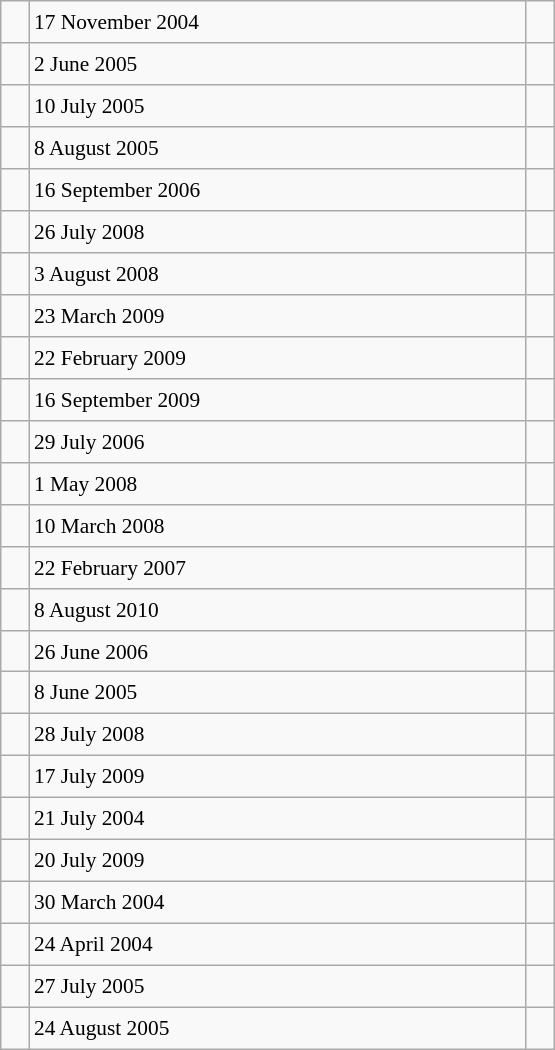<table class="wikitable" style="font-size: 89%; float: left; width: 26em; margin-right: 1em; height: 700px">
<tr>
<td></td>
<td>17 November 2004</td>
<td></td>
</tr>
<tr>
<td></td>
<td>2 June 2005</td>
<td></td>
</tr>
<tr>
<td></td>
<td>10 July 2005</td>
<td></td>
</tr>
<tr>
<td></td>
<td>8 August 2005</td>
<td></td>
</tr>
<tr>
<td></td>
<td>16 September 2006</td>
<td></td>
</tr>
<tr>
<td></td>
<td>26 July 2008</td>
<td></td>
</tr>
<tr>
<td></td>
<td>3 August 2008</td>
<td></td>
</tr>
<tr>
<td></td>
<td>23 March 2009</td>
<td></td>
</tr>
<tr>
<td></td>
<td>22 February 2009</td>
<td></td>
</tr>
<tr>
<td></td>
<td>16 September 2009</td>
<td></td>
</tr>
<tr>
<td></td>
<td>29 July 2006</td>
<td></td>
</tr>
<tr>
<td></td>
<td>1 May 2008</td>
<td></td>
</tr>
<tr>
<td></td>
<td>10 March 2008</td>
<td></td>
</tr>
<tr>
<td></td>
<td>22 February 2007</td>
<td></td>
</tr>
<tr>
<td></td>
<td>8 August 2010</td>
<td></td>
</tr>
<tr>
<td></td>
<td>26 June 2006</td>
<td></td>
</tr>
<tr>
<td></td>
<td>8 June 2005</td>
<td></td>
</tr>
<tr>
<td></td>
<td>28 July 2008</td>
<td></td>
</tr>
<tr>
<td></td>
<td>17 July 2009</td>
<td></td>
</tr>
<tr>
<td></td>
<td>21 July 2004</td>
<td></td>
</tr>
<tr>
<td></td>
<td>20 July 2009</td>
<td></td>
</tr>
<tr>
<td></td>
<td>30 March 2004</td>
<td></td>
</tr>
<tr>
<td></td>
<td>24 April 2004</td>
<td></td>
</tr>
<tr>
<td></td>
<td>27 July 2005</td>
<td></td>
</tr>
<tr>
<td></td>
<td>24 August 2005</td>
<td></td>
</tr>
</table>
